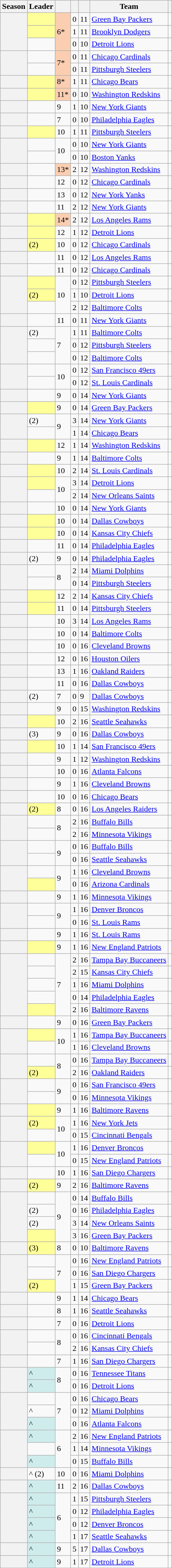<table class="sortable wikitable">
<tr>
<th scope=col>Season</th>
<th scope=col>Leader</th>
<th scope=col></th>
<th scope=col></th>
<th scope=col></th>
<th scope=col>Team</th>
<th scope=col class= "unsortable"></th>
</tr>
<tr>
<th scope=rowgroup rowspan=3></th>
<td style="background:#FFFF99;"></td>
<td rowspan=3 style="background-color:#FBCEB1">6*</td>
<td>0</td>
<td>11</td>
<td><a href='#'>Green Bay Packers</a></td>
<td></td>
</tr>
<tr>
<td style="background:#FFFF99;"></td>
<td>1</td>
<td>11</td>
<td><a href='#'>Brooklyn Dodgers</a></td>
<td></td>
</tr>
<tr>
<td></td>
<td>0</td>
<td>10</td>
<td><a href='#'>Detroit Lions</a></td>
<td></td>
</tr>
<tr>
<th scope=rowgroup rowspan=2></th>
<td></td>
<td rowspan=2 style="background-color:#FBCEB1">7*</td>
<td>0</td>
<td>11</td>
<td><a href='#'>Chicago Cardinals</a></td>
<td></td>
</tr>
<tr>
<td></td>
<td>0</td>
<td>11</td>
<td><a href='#'>Pittsburgh Steelers</a></td>
<td></td>
</tr>
<tr>
<th scope=row></th>
<td style="background:#FFFF99;"></td>
<td style="background-color:#FBCEB1">8*</td>
<td>1</td>
<td>11</td>
<td><a href='#'>Chicago Bears</a></td>
<td></td>
</tr>
<tr>
<th scope=row></th>
<td style="background:#FFFF99;"></td>
<td style="background-color:#FBCEB1">11*</td>
<td>0</td>
<td>10</td>
<td><a href='#'>Washington Redskins</a></td>
<td></td>
</tr>
<tr>
<th scope=row></th>
<td></td>
<td>9</td>
<td>1</td>
<td>10</td>
<td><a href='#'>New York Giants</a></td>
<td></td>
</tr>
<tr>
<th scope=row></th>
<td></td>
<td>7</td>
<td>0</td>
<td>10</td>
<td><a href='#'>Philadelphia Eagles</a></td>
<td></td>
</tr>
<tr>
<th scope=row></th>
<td style="background:#FFFF99;"></td>
<td>10</td>
<td>1</td>
<td>11</td>
<td><a href='#'>Pittsburgh Steelers</a></td>
<td></td>
</tr>
<tr>
<th scope=rowgroup rowspan=2></th>
<td></td>
<td rowspan=2>10</td>
<td>0</td>
<td>10</td>
<td><a href='#'>New York Giants</a></td>
<td></td>
</tr>
<tr>
<td></td>
<td>0</td>
<td>10</td>
<td><a href='#'>Boston Yanks</a></td>
<td></td>
</tr>
<tr>
<th scope=row></th>
<td></td>
<td style="background-color:#FBCEB1">13*</td>
<td>2</td>
<td>12</td>
<td><a href='#'>Washington Redskins</a></td>
<td></td>
</tr>
<tr>
<th scope=row></th>
<td></td>
<td>12</td>
<td>0</td>
<td>12</td>
<td><a href='#'>Chicago Cardinals</a></td>
<td></td>
</tr>
<tr>
<th scope=row></th>
<td></td>
<td>13</td>
<td>0</td>
<td>12</td>
<td><a href='#'>New York Yanks</a></td>
<td></td>
</tr>
<tr>
<th scope=row></th>
<td></td>
<td>11</td>
<td>2</td>
<td>12</td>
<td><a href='#'>New York Giants</a></td>
<td></td>
</tr>
<tr>
<th scope=row></th>
<td style="background:#FFFF99;"></td>
<td style="background-color:#FBCEB1">14*</td>
<td>2</td>
<td>12</td>
<td><a href='#'>Los Angeles Rams</a></td>
<td></td>
</tr>
<tr>
<th scope=row></th>
<td style="background:#FFFF99;"></td>
<td>12</td>
<td>1</td>
<td>12</td>
<td><a href='#'>Detroit Lions</a></td>
<td></td>
</tr>
<tr>
<th scope=row></th>
<td style="background:#FFFF99;"> (2)</td>
<td>10</td>
<td>0</td>
<td>12</td>
<td><a href='#'>Chicago Cardinals</a></td>
<td></td>
</tr>
<tr>
<th scope=row></th>
<td></td>
<td>11</td>
<td>0</td>
<td>12</td>
<td><a href='#'>Los Angeles Rams</a></td>
<td></td>
</tr>
<tr>
<th scope=row></th>
<td></td>
<td>11</td>
<td>0</td>
<td>12</td>
<td><a href='#'>Chicago Cardinals</a></td>
<td></td>
</tr>
<tr>
<th scope=rowgroup rowspan=3></th>
<td style="background:#FFFF99;"></td>
<td rowspan=3>10</td>
<td>0</td>
<td>12</td>
<td><a href='#'>Pittsburgh Steelers</a></td>
<td></td>
</tr>
<tr>
<td style="background:#FFFF99;"> (2)</td>
<td>1</td>
<td>10</td>
<td><a href='#'>Detroit Lions</a></td>
<td></td>
</tr>
<tr>
<td></td>
<td>2</td>
<td>12</td>
<td><a href='#'>Baltimore Colts</a></td>
<td></td>
</tr>
<tr>
<th scope=row></th>
<td></td>
<td>11</td>
<td>0</td>
<td>11</td>
<td><a href='#'>New York Giants</a></td>
<td></td>
</tr>
<tr>
<th scope=rowgroup rowspan=3></th>
<td> (2)</td>
<td rowspan=3>7</td>
<td>1</td>
<td>11</td>
<td><a href='#'>Baltimore Colts</a></td>
<td></td>
</tr>
<tr>
<td></td>
<td>0</td>
<td>12</td>
<td><a href='#'>Pittsburgh Steelers</a></td>
<td></td>
</tr>
<tr>
<td></td>
<td>0</td>
<td>12</td>
<td><a href='#'>Baltimore Colts</a></td>
<td></td>
</tr>
<tr>
<th scope=rowgroup rowspan=2></th>
<td></td>
<td rowspan=2>10</td>
<td>0</td>
<td>12</td>
<td><a href='#'>San Francisco 49ers</a></td>
<td></td>
</tr>
<tr>
<td></td>
<td>0</td>
<td>12</td>
<td><a href='#'>St. Louis Cardinals</a></td>
<td></td>
</tr>
<tr>
<th scope=row></th>
<td></td>
<td>9</td>
<td>0</td>
<td>14</td>
<td><a href='#'>New York Giants</a></td>
<td></td>
</tr>
<tr>
<th scope=row></th>
<td style="background:#FFFF99;"></td>
<td>9</td>
<td>0</td>
<td>14</td>
<td><a href='#'>Green Bay Packers</a></td>
<td></td>
</tr>
<tr>
<th scope=rowgroup rowspan=2></th>
<td> (2)</td>
<td rowspan=2>9</td>
<td>3</td>
<td>14</td>
<td><a href='#'>New York Giants</a></td>
<td></td>
</tr>
<tr>
<td></td>
<td>1</td>
<td>14</td>
<td><a href='#'>Chicago Bears</a></td>
<td></td>
</tr>
<tr>
<th scope=row></th>
<td style="background:#FFFF99;"></td>
<td>12</td>
<td>1</td>
<td>14</td>
<td><a href='#'>Washington Redskins</a></td>
<td></td>
</tr>
<tr>
<th scope=row></th>
<td></td>
<td>9</td>
<td>1</td>
<td>14</td>
<td><a href='#'>Baltimore Colts</a></td>
<td></td>
</tr>
<tr>
<th scope=row></th>
<td style="background:#FFFF99;"></td>
<td>10</td>
<td>2</td>
<td>14</td>
<td><a href='#'>St. Louis Cardinals</a></td>
<td></td>
</tr>
<tr>
<th scope=rowgroup rowspan=2></th>
<td style="background:#FFFF99;"></td>
<td rowspan=2>10</td>
<td>3</td>
<td>14</td>
<td><a href='#'>Detroit Lions</a></td>
<td></td>
</tr>
<tr>
<td></td>
<td>2</td>
<td>14</td>
<td><a href='#'>New Orleans Saints</a></td>
<td></td>
</tr>
<tr>
<th scope=row></th>
<td></td>
<td>10</td>
<td>0</td>
<td>14</td>
<td><a href='#'>New York Giants</a></td>
<td></td>
</tr>
<tr>
<th scope=row></th>
<td style="background:#FFFF99;"></td>
<td>10</td>
<td>0</td>
<td>14</td>
<td><a href='#'>Dallas Cowboys</a></td>
<td></td>
</tr>
<tr>
<th scope=row></th>
<td style="background:#FFFF99;"></td>
<td>10</td>
<td>0</td>
<td>14</td>
<td><a href='#'>Kansas City Chiefs</a></td>
<td></td>
</tr>
<tr>
<th scope=row></th>
<td></td>
<td>11</td>
<td>0</td>
<td>14</td>
<td><a href='#'>Philadelphia Eagles</a></td>
<td></td>
</tr>
<tr>
<th scope=row></th>
<td> (2)</td>
<td>9</td>
<td>0</td>
<td>14</td>
<td><a href='#'>Philadelphia Eagles</a></td>
<td></td>
</tr>
<tr>
<th scope=rowgroup rowspan=2></th>
<td></td>
<td rowspan=2>8</td>
<td>2</td>
<td>14</td>
<td><a href='#'>Miami Dolphins</a></td>
<td></td>
</tr>
<tr>
<td></td>
<td>0</td>
<td>14</td>
<td><a href='#'>Pittsburgh Steelers</a></td>
<td></td>
</tr>
<tr>
<th scope=row></th>
<td style="background:#FFFF99;"></td>
<td>12</td>
<td>2</td>
<td>14</td>
<td><a href='#'>Kansas City Chiefs</a></td>
<td></td>
</tr>
<tr>
<th scope=row></th>
<td style="background:#FFFF99;"></td>
<td>11</td>
<td>0</td>
<td>14</td>
<td><a href='#'>Pittsburgh Steelers</a></td>
<td></td>
</tr>
<tr>
<th scope=row></th>
<td></td>
<td>10</td>
<td>3</td>
<td>14</td>
<td><a href='#'>Los Angeles Rams</a></td>
<td></td>
</tr>
<tr>
<th scope=row></th>
<td></td>
<td>10</td>
<td>0</td>
<td>14</td>
<td><a href='#'>Baltimore Colts</a></td>
<td></td>
</tr>
<tr>
<th scope=row></th>
<td></td>
<td>10</td>
<td>0</td>
<td>16</td>
<td><a href='#'>Cleveland Browns</a></td>
<td></td>
</tr>
<tr>
<th scope=row></th>
<td></td>
<td>12</td>
<td>0</td>
<td>16</td>
<td><a href='#'>Houston Oilers</a></td>
<td></td>
</tr>
<tr>
<th scope=row></th>
<td></td>
<td>13</td>
<td>1</td>
<td>16</td>
<td><a href='#'>Oakland Raiders</a></td>
<td></td>
</tr>
<tr>
<th scope=row></th>
<td></td>
<td>11</td>
<td>0</td>
<td>16</td>
<td><a href='#'>Dallas Cowboys</a></td>
<td></td>
</tr>
<tr>
<th scope=row></th>
<td> (2)</td>
<td>7</td>
<td>0</td>
<td>9</td>
<td><a href='#'>Dallas Cowboys</a></td>
<td></td>
</tr>
<tr>
<th scope=row></th>
<td></td>
<td>9</td>
<td>0</td>
<td>15</td>
<td><a href='#'>Washington Redskins</a></td>
<td></td>
</tr>
<tr>
<th scope=row></th>
<td style="background:#FFFF99;"></td>
<td>10</td>
<td>2</td>
<td>16</td>
<td><a href='#'>Seattle Seahawks</a></td>
<td></td>
</tr>
<tr>
<th scope=row></th>
<td> (3)</td>
<td>9</td>
<td>0</td>
<td>16</td>
<td><a href='#'>Dallas Cowboys</a></td>
<td></td>
</tr>
<tr>
<th scope=row></th>
<td style="background:#FFFF99;"></td>
<td>10</td>
<td>1</td>
<td>14</td>
<td><a href='#'>San Francisco 49ers</a></td>
<td></td>
</tr>
<tr>
<th scope=row></th>
<td></td>
<td>9</td>
<td>1</td>
<td>12</td>
<td><a href='#'>Washington Redskins</a></td>
<td></td>
</tr>
<tr>
<th scope=row></th>
<td></td>
<td>10</td>
<td>0</td>
<td>16</td>
<td><a href='#'>Atlanta Falcons</a></td>
<td></td>
</tr>
<tr>
<th scope=row></th>
<td></td>
<td>9</td>
<td>1</td>
<td>16</td>
<td><a href='#'>Cleveland Browns</a></td>
<td></td>
</tr>
<tr>
<th scope=row></th>
<td></td>
<td>10</td>
<td>0</td>
<td>16</td>
<td><a href='#'>Chicago Bears</a></td>
<td></td>
</tr>
<tr>
<th scope=row></th>
<td style="background:#FFFF99;"> (2)</td>
<td>8</td>
<td>0</td>
<td>16</td>
<td><a href='#'>Los Angeles Raiders</a></td>
<td></td>
</tr>
<tr>
<th scope=rowgroup rowspan=2></th>
<td></td>
<td rowspan=2>8</td>
<td>2</td>
<td>16</td>
<td><a href='#'>Buffalo Bills</a></td>
<td></td>
</tr>
<tr>
<td></td>
<td>2</td>
<td>16</td>
<td><a href='#'>Minnesota Vikings</a></td>
<td></td>
</tr>
<tr>
<th scope=rowgroup rowspan=2></th>
<td></td>
<td rowspan=2>9</td>
<td>0</td>
<td>16</td>
<td><a href='#'>Buffalo Bills</a></td>
<td></td>
</tr>
<tr>
<td></td>
<td>0</td>
<td>16</td>
<td><a href='#'>Seattle Seahawks</a></td>
<td></td>
</tr>
<tr>
<th scope=rowgroup rowspan=2></th>
<td></td>
<td rowspan=2>9</td>
<td>1</td>
<td>16</td>
<td><a href='#'>Cleveland Browns</a></td>
<td></td>
</tr>
<tr>
<td style="background:#FFFF99;"></td>
<td>0</td>
<td>16</td>
<td><a href='#'>Arizona Cardinals</a></td>
<td></td>
</tr>
<tr>
<th scope=row></th>
<td></td>
<td>9</td>
<td>1</td>
<td>16</td>
<td><a href='#'>Minnesota Vikings</a></td>
<td></td>
</tr>
<tr>
<th scope=rowgroup rowspan=2></th>
<td></td>
<td rowspan=2>9</td>
<td>1</td>
<td>16</td>
<td><a href='#'>Denver Broncos</a></td>
<td></td>
</tr>
<tr>
<td></td>
<td>0</td>
<td>16</td>
<td><a href='#'>St. Louis Rams</a></td>
<td></td>
</tr>
<tr>
<th scope=row></th>
<td></td>
<td>9</td>
<td>1</td>
<td>16</td>
<td><a href='#'>St. Louis Rams</a></td>
<td></td>
</tr>
<tr>
<th scope=row></th>
<td style="background:#FFFF99;"></td>
<td>9</td>
<td>1</td>
<td>16</td>
<td><a href='#'>New England Patriots</a></td>
<td></td>
</tr>
<tr>
<th scope=rowgroup rowspan=5></th>
<td></td>
<td rowspan=5>7</td>
<td>2</td>
<td>16</td>
<td><a href='#'>Tampa Bay Buccaneers</a></td>
<td></td>
</tr>
<tr>
<td></td>
<td>2</td>
<td>15</td>
<td><a href='#'>Kansas City Chiefs</a></td>
<td></td>
</tr>
<tr>
<td></td>
<td>1</td>
<td>16</td>
<td><a href='#'>Miami Dolphins</a></td>
<td></td>
</tr>
<tr>
<td></td>
<td>0</td>
<td>14</td>
<td><a href='#'>Philadelphia Eagles</a></td>
<td></td>
</tr>
<tr>
<td style="background:#FFFF99;"></td>
<td>2</td>
<td>16</td>
<td><a href='#'>Baltimore Ravens</a></td>
<td></td>
</tr>
<tr>
<th scope=row></th>
<td></td>
<td>9</td>
<td>0</td>
<td>16</td>
<td><a href='#'>Green Bay Packers</a></td>
<td></td>
</tr>
<tr>
<th scope=rowgroup rowspan=2></th>
<td style="background:#FFFF99;"></td>
<td rowspan=2>10</td>
<td>1</td>
<td>16</td>
<td><a href='#'>Tampa Bay Buccaneers</a></td>
<td></td>
</tr>
<tr>
<td></td>
<td>1</td>
<td>16</td>
<td><a href='#'>Cleveland Browns</a></td>
<td></td>
</tr>
<tr>
<th scope=rowgroup rowspan=2></th>
<td></td>
<td rowspan=2>8</td>
<td>0</td>
<td>16</td>
<td><a href='#'>Tampa Bay Buccaneers</a></td>
<td></td>
</tr>
<tr>
<td style="background:#FFFF99;"> (2)</td>
<td>2</td>
<td>16</td>
<td><a href='#'>Oakland Raiders</a></td>
<td></td>
</tr>
<tr>
<th scope=rowgroup rowspan=2></th>
<td></td>
<td rowspan=2>9</td>
<td>0</td>
<td>16</td>
<td><a href='#'>San Francisco 49ers</a></td>
<td></td>
</tr>
<tr>
<td></td>
<td>0</td>
<td>16</td>
<td><a href='#'>Minnesota Vikings</a></td>
<td></td>
</tr>
<tr>
<th scope=row></th>
<td style="background:#FFFF99;"></td>
<td>9</td>
<td>1</td>
<td>16</td>
<td><a href='#'>Baltimore Ravens</a></td>
<td></td>
</tr>
<tr>
<th scope=rowgroup rowspan=2></th>
<td style="background:#FFFF99;"> (2)</td>
<td rowspan=2>10</td>
<td>1</td>
<td>16</td>
<td><a href='#'>New York Jets</a></td>
<td></td>
</tr>
<tr>
<td></td>
<td>0</td>
<td>15</td>
<td><a href='#'>Cincinnati Bengals</a></td>
<td></td>
</tr>
<tr>
<th scope=rowgroup rowspan=2></th>
<td style="background:#FFFF99;"></td>
<td rowspan=2>10</td>
<td>1</td>
<td>16</td>
<td><a href='#'>Denver Broncos</a></td>
<td></td>
</tr>
<tr>
<td></td>
<td>0</td>
<td>15</td>
<td><a href='#'>New England Patriots</a></td>
<td></td>
</tr>
<tr>
<th scope=row></th>
<td></td>
<td>10</td>
<td>1</td>
<td>16</td>
<td><a href='#'>San Diego Chargers</a></td>
<td></td>
</tr>
<tr>
<th scope=row></th>
<td style="background:#FFFF99;"> (2)</td>
<td>9</td>
<td>2</td>
<td>16</td>
<td><a href='#'>Baltimore Ravens</a></td>
<td></td>
</tr>
<tr>
<th scope=rowgroup rowspan=4></th>
<td></td>
<td rowspan=4>9</td>
<td>0</td>
<td>14</td>
<td><a href='#'>Buffalo Bills</a></td>
<td></td>
</tr>
<tr>
<td> (2)</td>
<td>0</td>
<td>16</td>
<td><a href='#'>Philadelphia Eagles</a></td>
<td></td>
</tr>
<tr>
<td> (2)</td>
<td>3</td>
<td>14</td>
<td><a href='#'>New Orleans Saints</a></td>
<td></td>
</tr>
<tr>
<td style="background:#FFFF99;"></td>
<td>3</td>
<td>16</td>
<td><a href='#'>Green Bay Packers</a></td>
<td></td>
</tr>
<tr>
<th scope=row></th>
<td style="background:#FFFF99;"> (3)</td>
<td>8</td>
<td>0</td>
<td>10</td>
<td><a href='#'>Baltimore Ravens</a></td>
<td></td>
</tr>
<tr>
<th scope=rowgroup rowspan=3></th>
<td></td>
<td rowspan=3>7</td>
<td>0</td>
<td>16</td>
<td><a href='#'>New England Patriots</a></td>
<td></td>
</tr>
<tr>
<td></td>
<td>0</td>
<td>16</td>
<td><a href='#'>San Diego Chargers</a></td>
<td></td>
</tr>
<tr>
<td style="background:#FFFF99;"> (2)</td>
<td>1</td>
<td>15</td>
<td><a href='#'>Green Bay Packers</a></td>
<td></td>
</tr>
<tr>
<th scope=row></th>
<td></td>
<td>9</td>
<td>1</td>
<td>14</td>
<td><a href='#'>Chicago Bears</a></td>
<td></td>
</tr>
<tr>
<th scope=row></th>
<td></td>
<td>8</td>
<td>1</td>
<td>16</td>
<td><a href='#'>Seattle Seahawks</a></td>
<td></td>
</tr>
<tr>
<th scope=row></th>
<td></td>
<td>7</td>
<td>0</td>
<td>16</td>
<td><a href='#'>Detroit Lions</a></td>
<td></td>
</tr>
<tr>
<th scope=rowgroup rowspan=2></th>
<td></td>
<td rowspan=2>8</td>
<td>0</td>
<td>16</td>
<td><a href='#'>Cincinnati Bengals</a></td>
<td></td>
</tr>
<tr>
<td></td>
<td>2</td>
<td>16</td>
<td><a href='#'>Kansas City Chiefs</a></td>
<td></td>
</tr>
<tr>
<th scope=row></th>
<td></td>
<td>7</td>
<td>1</td>
<td>16</td>
<td><a href='#'>San Diego Chargers</a></td>
<td></td>
</tr>
<tr>
<th scope=rowgroup rowspan=2></th>
<td style="background:#cfecec;">^</td>
<td rowspan=2>8</td>
<td>0</td>
<td>16</td>
<td><a href='#'>Tennessee Titans</a></td>
<td></td>
</tr>
<tr>
<td style="background:#cfecec;">^</td>
<td>0</td>
<td>16</td>
<td><a href='#'>Detroit Lions</a></td>
<td></td>
</tr>
<tr>
<th scope=rowgroup rowspan=3></th>
<td></td>
<td rowspan=3>7</td>
<td>0</td>
<td>16</td>
<td><a href='#'>Chicago Bears</a></td>
<td></td>
</tr>
<tr>
<td>^</td>
<td>0</td>
<td>12</td>
<td><a href='#'>Miami Dolphins</a></td>
<td></td>
</tr>
<tr>
<td style="background:#cfecec;">^</td>
<td>0</td>
<td>16</td>
<td><a href='#'>Atlanta Falcons</a></td>
<td></td>
</tr>
<tr>
<th scope=rowgroup rowspan=3></th>
<td style="background:#cfecec;">^</td>
<td rowspan=3>6</td>
<td>2</td>
<td>16</td>
<td><a href='#'>New England Patriots</a></td>
<td></td>
</tr>
<tr>
<td></td>
<td>1</td>
<td>14</td>
<td><a href='#'>Minnesota Vikings</a></td>
<td></td>
</tr>
<tr>
<td style="background:#cfecec;">^</td>
<td>0</td>
<td>15</td>
<td><a href='#'>Buffalo Bills</a></td>
<td></td>
</tr>
<tr>
<th scope=row></th>
<td>^ (2)</td>
<td>10</td>
<td>0</td>
<td>16</td>
<td><a href='#'>Miami Dolphins</a></td>
<td></td>
</tr>
<tr>
<th scope=row></th>
<td style="background:#cfecec;">^</td>
<td>11</td>
<td>2</td>
<td>16</td>
<td><a href='#'>Dallas Cowboys</a></td>
<td></td>
</tr>
<tr>
<th scope=rowgroup rowspan=4></th>
<td style="background:#cfecec;">^</td>
<td rowspan=4>6</td>
<td>1</td>
<td>15</td>
<td><a href='#'>Pittsburgh Steelers</a></td>
<td></td>
</tr>
<tr>
<td style="background:#cfecec;">^</td>
<td>0</td>
<td>12</td>
<td><a href='#'>Philadelphia Eagles</a></td>
<td></td>
</tr>
<tr>
<td style="background:#cfecec;">^</td>
<td>0</td>
<td>12</td>
<td><a href='#'>Denver Broncos</a></td>
<td></td>
</tr>
<tr>
<td style="background:#cfecec;">^</td>
<td>1</td>
<td>17</td>
<td><a href='#'>Seattle Seahawks</a></td>
<td></td>
</tr>
<tr>
<th scope=row></th>
<td style="background:#cfecec;">^</td>
<td>9</td>
<td>5</td>
<td>17</td>
<td><a href='#'>Dallas Cowboys</a></td>
<td></td>
</tr>
<tr>
<th scope=row></th>
<td style="background:#cfecec;">^</td>
<td>9</td>
<td>1</td>
<td>17</td>
<td><a href='#'>Detroit Lions</a></td>
<td></td>
</tr>
</table>
